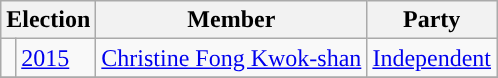<table class="wikitable">
<tr>
<th colspan="2">Election</th>
<th>Member</th>
<th>Party</th>
</tr>
<tr>
<td style="background-color:"></td>
<td><a href='#'>2015</a></td>
<td><a href='#'>Christine Fong Kwok-shan</a></td>
<td><a href='#'>Independent</a></td>
</tr>
<tr>
</tr>
</table>
